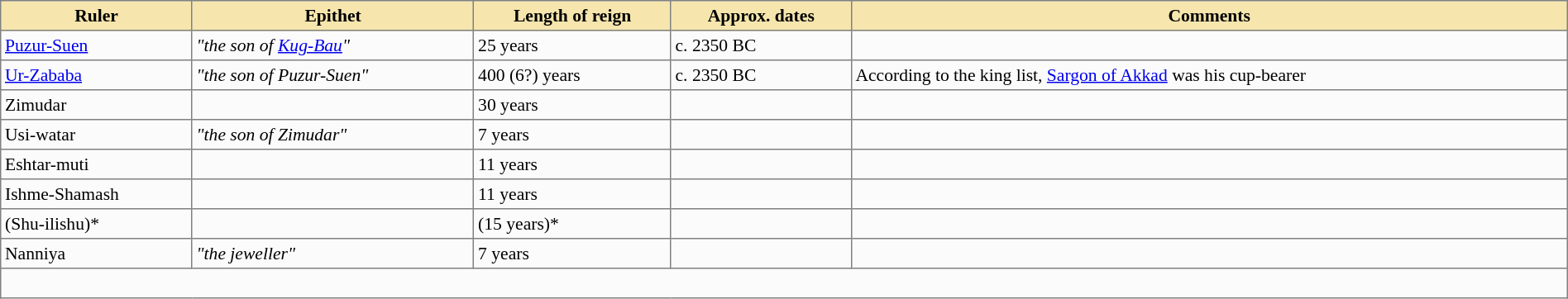<table class="nowraplinks" cellspacing="0" cellpadding="3" width="600px" rules="all" style="background:#fbfbfb; border-style: solid; border-width: 1px; font-size:90%; empty-cells:show; border-collapse:collapse; width:100%;">
<tr bgcolor="#F6E6AE">
<th>Ruler</th>
<th>Epithet</th>
<th>Length of reign</th>
<th>Approx. dates</th>
<th>Comments</th>
</tr>
<tr>
<td><a href='#'>Puzur-Suen</a></td>
<td><em>"the son of <a href='#'>Kug-Bau</a>"</em></td>
<td>25 years</td>
<td>c. 2350 BC</td>
<td></td>
</tr>
<tr>
<td><a href='#'>Ur-Zababa</a></td>
<td><em>"the son of Puzur-Suen"</em></td>
<td>400 (6?) years</td>
<td>c. 2350 BC</td>
<td>According to the king list, <a href='#'>Sargon of Akkad</a> was his cup-bearer</td>
</tr>
<tr>
<td>Zimudar</td>
<td></td>
<td>30 years</td>
<td></td>
<td></td>
</tr>
<tr>
<td>Usi-watar</td>
<td><em>"the son of Zimudar"</em></td>
<td>7 years</td>
<td></td>
<td></td>
</tr>
<tr>
<td>Eshtar-muti</td>
<td></td>
<td>11 years</td>
<td></td>
<td></td>
</tr>
<tr>
<td>Ishme-Shamash</td>
<td></td>
<td>11 years</td>
<td></td>
<td></td>
</tr>
<tr>
<td>(Shu-ilishu)*</td>
<td></td>
<td>(15 years)*</td>
<td></td>
<td></td>
</tr>
<tr>
<td>Nanniya</td>
<td><em>"the jeweller"</em></td>
<td>7 years</td>
<td></td>
<td></td>
</tr>
<tr>
<td colspan="5"><br></td>
</tr>
</table>
